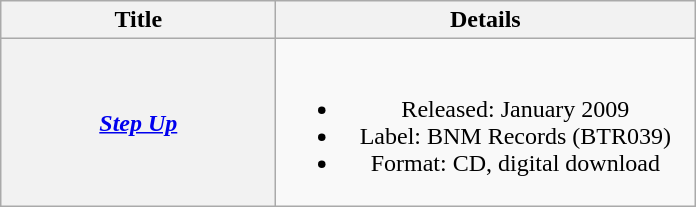<table class="wikitable plainrowheaders" style="text-align:center;" border="1">
<tr>
<th scope="col" style="width:11em;">Title</th>
<th scope="col" style="width:17em;">Details</th>
</tr>
<tr>
<th scope="row"><em><a href='#'>Step Up</a></em></th>
<td><br><ul><li>Released: January 2009</li><li>Label: BNM Records (BTR039)</li><li>Format: CD, digital download</li></ul></td>
</tr>
</table>
